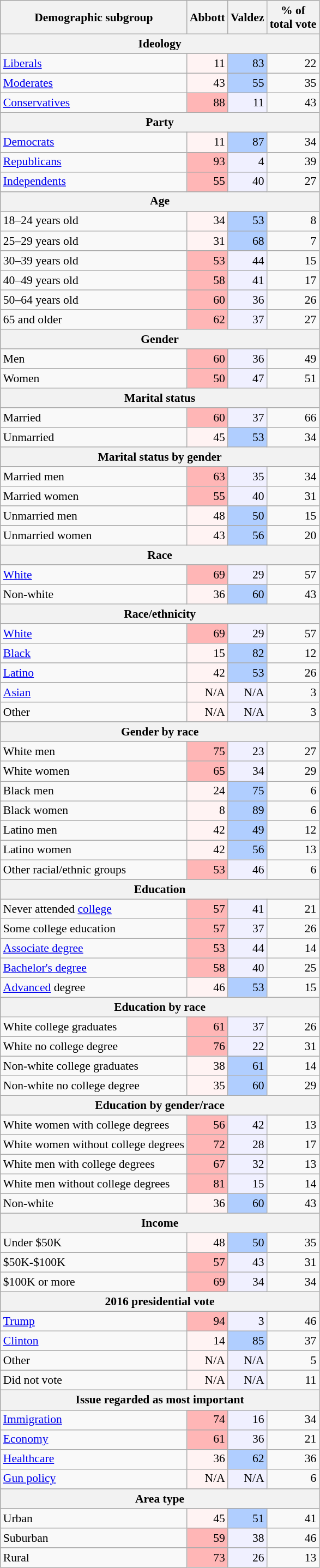<table class="wikitable sortable" style="font-size:90%; line-height:1.2">
<tr>
<th>Demographic subgroup</th>
<th>Abbott</th>
<th>Valdez</th>
<th>% of<br>total vote</th>
</tr>
<tr>
<th colspan="4">Ideology</th>
</tr>
<tr>
<td><a href='#'>Liberals</a></td>
<td style="text-align:right; background:#fff3f3;">11</td>
<td style="text-align:right; background:#b0ceff;">83</td>
<td style="text-align:right;">22</td>
</tr>
<tr>
<td><a href='#'>Moderates</a></td>
<td style="text-align:right; background:#fff3f3;">43</td>
<td style="text-align:right; background:#b0ceff;">55</td>
<td style="text-align:right;">35</td>
</tr>
<tr>
<td><a href='#'>Conservatives</a></td>
<td style="text-align:right; background:#ffb6b6;">88</td>
<td style="text-align:right; background:#f0f0ff;">11</td>
<td style="text-align:right;">43</td>
</tr>
<tr>
<th colspan="4">Party</th>
</tr>
<tr>
<td><a href='#'>Democrats</a></td>
<td style="text-align:right; background:#fff3f3;">11</td>
<td style="text-align:right; background:#b0ceff;">87</td>
<td style="text-align:right;">34</td>
</tr>
<tr>
<td><a href='#'>Republicans</a></td>
<td style="text-align:right; background:#ffb6b6;">93</td>
<td style="text-align:right; background:#f0f0ff;">4</td>
<td style="text-align:right;">39</td>
</tr>
<tr>
<td><a href='#'>Independents</a></td>
<td style="text-align:right; background:#ffb6b6;">55</td>
<td style="text-align:right; background:#f0f0ff;">40</td>
<td style="text-align:right;">27</td>
</tr>
<tr>
<th colspan="4">Age</th>
</tr>
<tr>
<td>18–24 years old</td>
<td style="text-align:right; background:#fff3f3;">34</td>
<td style="text-align:right; background:#b0ceff;">53</td>
<td style="text-align:right;">8</td>
</tr>
<tr>
<td>25–29 years old</td>
<td style="text-align:right; background:#fff3f3;">31</td>
<td style="text-align:right; background:#b0ceff;">68</td>
<td style="text-align:right;">7</td>
</tr>
<tr>
<td>30–39 years old</td>
<td style="text-align:right; background:#ffb6b6;">53</td>
<td style="text-align:right; background:#f0f0ff;">44</td>
<td style="text-align:right;">15</td>
</tr>
<tr>
<td>40–49 years old</td>
<td style="text-align:right; background:#ffb6b6;">58</td>
<td style="text-align:right; background:#f0f0ff;">41</td>
<td style="text-align:right;">17</td>
</tr>
<tr>
<td>50–64 years old</td>
<td style="text-align:right; background:#ffb6b6;">60</td>
<td style="text-align:right; background:#f0f0ff;">36</td>
<td style="text-align:right;">26</td>
</tr>
<tr>
<td>65 and older</td>
<td style="text-align:right; background:#ffb6b6;">62</td>
<td style="text-align:right; background:#f0f0ff;">37</td>
<td style="text-align:right;">27</td>
</tr>
<tr>
<th colspan="4">Gender</th>
</tr>
<tr>
<td>Men</td>
<td style="text-align:right; background:#ffb6b6;">60</td>
<td style="text-align:right; background:#f0f0ff;">36</td>
<td style="text-align:right;">49</td>
</tr>
<tr>
<td>Women</td>
<td style="text-align:right; background:#ffb6b6;">50</td>
<td style="text-align:right; background:#f0f0ff;">47</td>
<td style="text-align:right;">51</td>
</tr>
<tr>
<th colspan="4">Marital status</th>
</tr>
<tr>
<td>Married</td>
<td style="text-align:right; background:#ffb6b6;">60</td>
<td style="text-align:right; background:#f0f0ff;">37</td>
<td style="text-align:right;">66</td>
</tr>
<tr>
<td>Unmarried</td>
<td style="text-align:right; background:#fff3f3;">45</td>
<td style="text-align:right; background:#b0ceff;">53</td>
<td style="text-align:right;">34</td>
</tr>
<tr>
<th colspan="4">Marital status by gender</th>
</tr>
<tr>
<td>Married men</td>
<td style="text-align:right; background:#ffb6b6;">63</td>
<td style="text-align:right; background:#f0f0ff;">35</td>
<td style="text-align:right;">34</td>
</tr>
<tr>
<td>Married women</td>
<td style="text-align:right; background:#ffb6b6;">55</td>
<td style="text-align:right; background:#f0f0ff;">40</td>
<td style="text-align:right;">31</td>
</tr>
<tr>
<td>Unmarried men</td>
<td style="text-align:right; background:#fff3f3;">48</td>
<td style="text-align:right; background:#b0ceff;">50</td>
<td style="text-align:right;">15</td>
</tr>
<tr>
<td>Unmarried women</td>
<td style="text-align:right; background:#fff3f3;">43</td>
<td style="text-align:right; background:#b0ceff;">56</td>
<td style="text-align:right;">20</td>
</tr>
<tr>
<th colspan="4">Race</th>
</tr>
<tr>
<td><a href='#'>White</a></td>
<td style="text-align:right; background:#ffb6b6;">69</td>
<td style="text-align:right; background:#f0f0ff;">29</td>
<td style="text-align:right;">57</td>
</tr>
<tr>
<td>Non-white</td>
<td style="text-align:right; background:#fff3f3;">36</td>
<td style="text-align:right; background:#b0ceff;">60</td>
<td style="text-align:right;">43</td>
</tr>
<tr>
<th colspan="4">Race/ethnicity</th>
</tr>
<tr>
<td><a href='#'>White</a></td>
<td style="text-align:right; background:#ffb6b6;">69</td>
<td style="text-align:right; background:#f0f0ff;">29</td>
<td style="text-align:right;">57</td>
</tr>
<tr>
<td><a href='#'>Black</a></td>
<td style="text-align:right; background:#fff3f3;">15</td>
<td style="text-align:right; background:#b0ceff;">82</td>
<td style="text-align:right;">12</td>
</tr>
<tr>
<td><a href='#'>Latino</a></td>
<td style="text-align:right; background:#fff3f3;">42</td>
<td style="text-align:right; background:#b0ceff;">53</td>
<td style="text-align:right;">26</td>
</tr>
<tr>
<td><a href='#'>Asian</a></td>
<td style="text-align:right; background:#fff3f3;">N/A</td>
<td style="text-align:right; background:#f0f0ff;">N/A</td>
<td style="text-align:right;">3</td>
</tr>
<tr>
<td>Other</td>
<td style="text-align:right; background:#fff3f3;">N/A</td>
<td style="text-align:right; background:#f0f0ff;">N/A</td>
<td style="text-align:right;">3</td>
</tr>
<tr>
<th colspan="4">Gender by race</th>
</tr>
<tr>
<td>White men</td>
<td style="text-align:right; background:#ffb6b6;">75</td>
<td style="text-align:right; background:#f0f0ff;">23</td>
<td style="text-align:right;">27</td>
</tr>
<tr>
<td>White women</td>
<td style="text-align:right; background:#ffb6b6;">65</td>
<td style="text-align:right; background:#f0f0ff;">34</td>
<td style="text-align:right;">29</td>
</tr>
<tr>
<td>Black men</td>
<td style="text-align:right; background:#fff3f3;">24</td>
<td style="text-align:right; background:#b0ceff;">75</td>
<td style="text-align:right;">6</td>
</tr>
<tr>
<td>Black women</td>
<td style="text-align:right; background:#fff3f3;">8</td>
<td style="text-align:right; background:#b0ceff;">89</td>
<td style="text-align:right;">6</td>
</tr>
<tr>
<td>Latino men</td>
<td style="text-align:right; background:#fff3f3;">42</td>
<td style="text-align:right; background:#b0ceff;">49</td>
<td style="text-align:right;">12</td>
</tr>
<tr>
<td>Latino women</td>
<td style="text-align:right; background:#fff3f3;">42</td>
<td style="text-align:right; background:#b0ceff;">56</td>
<td style="text-align:right;">13</td>
</tr>
<tr>
<td>Other racial/ethnic groups</td>
<td style="text-align:right; background:#ffb6b6;">53</td>
<td style="text-align:right; background:#f0f0ff;">46</td>
<td style="text-align:right;">6</td>
</tr>
<tr>
<th colspan="4">Education</th>
</tr>
<tr>
<td>Never attended <a href='#'>college</a></td>
<td style="text-align:right; background:#ffb6b6;">57</td>
<td style="text-align:right; background:#f0f0ff;">41</td>
<td style="text-align:right;">21</td>
</tr>
<tr>
<td>Some college education</td>
<td style="text-align:right; background:#ffb6b6;">57</td>
<td style="text-align:right; background:#f0f0ff;">37</td>
<td style="text-align:right;">26</td>
</tr>
<tr>
<td><a href='#'>Associate degree</a></td>
<td style="text-align:right; background:#ffb6b6">53</td>
<td style="text-align:right; background:#f0f0ff;">44</td>
<td style="text-align:right;">14</td>
</tr>
<tr>
<td><a href='#'>Bachelor's degree</a></td>
<td style="text-align:right; background:#ffb6b6;">58</td>
<td style="text-align:right; background:#f0f0ff;">40</td>
<td style="text-align:right;">25</td>
</tr>
<tr>
<td><a href='#'>Advanced</a> degree</td>
<td style="text-align:right; background:#fff3f3;">46</td>
<td style="text-align:right; background:#b0ceff;">53</td>
<td style="text-align:right;">15</td>
</tr>
<tr>
<th colspan="4">Education by race</th>
</tr>
<tr>
<td>White college graduates</td>
<td style="text-align:right; background:#ffb6b6;">61</td>
<td style="text-align:right; background:#f0f0ff;">37</td>
<td style="text-align:right;">26</td>
</tr>
<tr>
<td>White no college degree</td>
<td style="text-align:right; background:#ffb6b6;">76</td>
<td style="text-align:right; background:#f0f0ff;">22</td>
<td style="text-align:right;">31</td>
</tr>
<tr>
<td>Non-white college graduates</td>
<td style="text-align:right; background:#fff3f3;">38</td>
<td style="text-align:right; background:#b0ceff;">61</td>
<td style="text-align:right;">14</td>
</tr>
<tr>
<td>Non-white no college degree</td>
<td style="text-align:right; background:#fff3f3;">35</td>
<td style="text-align:right; background:#b0ceff;">60</td>
<td style="text-align:right;">29</td>
</tr>
<tr>
<th colspan="4">Education by gender/race</th>
</tr>
<tr>
<td>White women with college degrees</td>
<td style="text-align:right; background:#ffb6b6;">56</td>
<td style="text-align:right; background:#f0f0ff;">42</td>
<td style="text-align:right;">13</td>
</tr>
<tr>
<td>White women without college degrees</td>
<td style="text-align:right; background:#ffb6b6;">72</td>
<td style="text-align:right; background:#f0f0ff;">28</td>
<td style="text-align:right;">17</td>
</tr>
<tr>
<td>White men with college degrees</td>
<td style="text-align:right; background:#ffb6b6;">67</td>
<td style="text-align:right; background:#f0f0ff;">32</td>
<td style="text-align:right;">13</td>
</tr>
<tr>
<td>White men without college degrees</td>
<td style="text-align:right; background:#ffb6b6;">81</td>
<td style="text-align:right; background:#f0f0ff;">15</td>
<td style="text-align:right;">14</td>
</tr>
<tr>
<td>Non-white</td>
<td style="text-align:right; background:#fff3f3;">36</td>
<td style="text-align:right; background:#b0ceff;">60</td>
<td style="text-align:right;">43</td>
</tr>
<tr>
<th colspan="4">Income</th>
</tr>
<tr>
<td>Under $50K</td>
<td style="text-align:right; background:#fff3f3;">48</td>
<td style="text-align:right; background:#b0ceff;">50</td>
<td style="text-align:right;">35</td>
</tr>
<tr>
<td>$50K-$100K</td>
<td style="text-align:right; background:#ffb6b6;">57</td>
<td style="text-align:right; background:#f0f0ff;">43</td>
<td style="text-align:right;">31</td>
</tr>
<tr>
<td>$100K or more</td>
<td style="text-align:right; background:#ffb6b6;">69</td>
<td style="text-align:right; background:#f0f0ff;">34</td>
<td style="text-align:right;">34</td>
</tr>
<tr>
<th colspan="4">2016 presidential vote</th>
</tr>
<tr>
<td><a href='#'>Trump</a></td>
<td style="text-align:right; background:#ffb6b6;">94</td>
<td style="text-align:right; background:#f0f0ff;">3</td>
<td style="text-align:right;">46</td>
</tr>
<tr>
<td><a href='#'>Clinton</a></td>
<td style="text-align:right; background:#fff3f3;">14</td>
<td style="text-align:right; background:#b0ceff;">85</td>
<td style="text-align:right;">37</td>
</tr>
<tr>
<td>Other</td>
<td style="text-align:right; background:#fff3f3;">N/A</td>
<td style="text-align:right; background:#f0f0ff;">N/A</td>
<td style="text-align:right;">5</td>
</tr>
<tr>
<td>Did not vote</td>
<td style="text-align:right; background:#fff3f3;">N/A</td>
<td style="text-align:right; background:#f0f0ff;">N/A</td>
<td style="text-align:right;">11</td>
</tr>
<tr>
<th colspan="4">Issue regarded as most important</th>
</tr>
<tr>
<td><a href='#'>Immigration</a></td>
<td style="text-align:right; background:#ffb6b6;">74</td>
<td style="text-align:right; background:#f0f0ff;">16</td>
<td style="text-align:right;">34</td>
</tr>
<tr>
<td><a href='#'>Economy</a></td>
<td style="text-align:right; background:#ffb6b6;">61</td>
<td style="text-align:right; background:#f0f0ff;">36</td>
<td style="text-align:right;">21</td>
</tr>
<tr>
<td><a href='#'>Healthcare</a></td>
<td style="text-align:right; background:#fff3f3;">36</td>
<td style="text-align:right; background:#b0ceff;">62</td>
<td style="text-align:right;">36</td>
</tr>
<tr>
<td><a href='#'>Gun policy</a></td>
<td style="text-align:right; background:#fff3f3;">N/A</td>
<td style="text-align:right; background:#f0f0ff;">N/A</td>
<td style="text-align:right;">6</td>
</tr>
<tr>
<th colspan="4">Area type</th>
</tr>
<tr>
<td>Urban</td>
<td style="text-align:right; background:#fff3f3;">45</td>
<td style="text-align:right; background:#b0ceff;">51</td>
<td style="text-align:right;">41</td>
</tr>
<tr>
<td>Suburban</td>
<td style="text-align:right; background:#ffb6b6;">59</td>
<td style="text-align:right; background:#f0f0ff;">38</td>
<td style="text-align:right;">46</td>
</tr>
<tr>
<td>Rural</td>
<td style="text-align:right; background:#ffb6b6;">73</td>
<td style="text-align:right; background:#f0f0ff;">26</td>
<td style="text-align:right;">13</td>
</tr>
</table>
